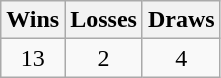<table class="wikitable">
<tr>
<th>Wins</th>
<th>Losses</th>
<th>Draws</th>
</tr>
<tr>
<td align="center">13</td>
<td align="center">2</td>
<td align="center">4</td>
</tr>
</table>
